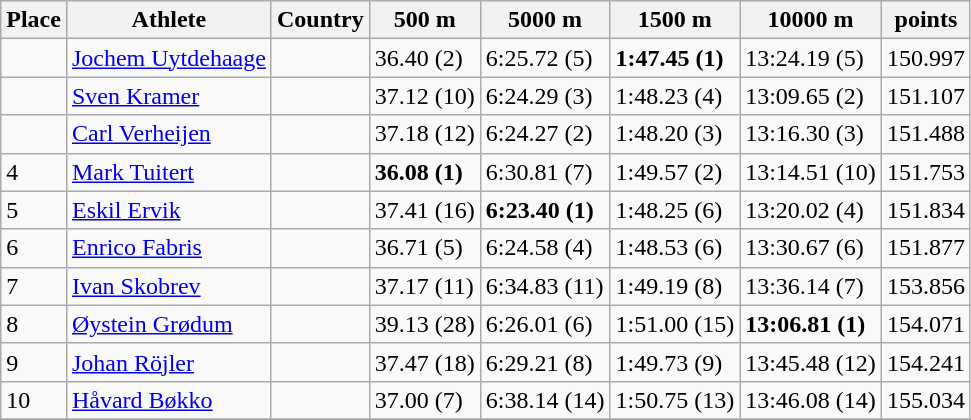<table class="wikitable" border="1">
<tr>
<th>Place</th>
<th>Athlete</th>
<th>Country</th>
<th>500 m</th>
<th>5000 m</th>
<th>1500 m</th>
<th>10000 m</th>
<th>points</th>
</tr>
<tr>
<td></td>
<td><a href='#'>Jochem Uytdehaage</a></td>
<td></td>
<td>36.40 (2)</td>
<td>6:25.72 (5)</td>
<td><strong>1:47.45 (1)</strong></td>
<td>13:24.19 (5)</td>
<td>150.997</td>
</tr>
<tr>
<td></td>
<td><a href='#'>Sven Kramer</a></td>
<td></td>
<td>37.12 (10)</td>
<td>6:24.29 (3)</td>
<td>1:48.23 (4)</td>
<td>13:09.65 (2)</td>
<td>151.107</td>
</tr>
<tr>
<td></td>
<td><a href='#'>Carl Verheijen</a></td>
<td></td>
<td>37.18 (12)</td>
<td>6:24.27  (2)</td>
<td>1:48.20 (3)</td>
<td>13:16.30 (3)</td>
<td>151.488</td>
</tr>
<tr>
<td>4</td>
<td><a href='#'>Mark Tuitert</a></td>
<td></td>
<td><strong>36.08 (1)</strong></td>
<td>6:30.81 (7)</td>
<td>1:49.57 (2)</td>
<td>13:14.51 (10)</td>
<td>151.753</td>
</tr>
<tr>
<td>5</td>
<td><a href='#'>Eskil Ervik</a></td>
<td></td>
<td>37.41 (16)</td>
<td><strong>6:23.40 (1)</strong></td>
<td>1:48.25 (6)</td>
<td>13:20.02 (4)</td>
<td>151.834</td>
</tr>
<tr>
<td>6</td>
<td><a href='#'>Enrico Fabris</a></td>
<td></td>
<td>36.71 (5)</td>
<td>6:24.58 (4)</td>
<td>1:48.53 (6)</td>
<td>13:30.67 (6)</td>
<td>151.877</td>
</tr>
<tr>
<td>7</td>
<td><a href='#'>Ivan Skobrev</a></td>
<td></td>
<td>37.17 (11)</td>
<td>6:34.83 (11)</td>
<td>1:49.19 (8)</td>
<td>13:36.14 (7)</td>
<td>153.856</td>
</tr>
<tr>
<td>8</td>
<td><a href='#'>Øystein Grødum</a></td>
<td></td>
<td>39.13 (28)</td>
<td>6:26.01 (6)</td>
<td>1:51.00 (15)</td>
<td><strong>13:06.81 (1)</strong></td>
<td>154.071</td>
</tr>
<tr>
<td>9</td>
<td><a href='#'>Johan Röjler</a></td>
<td></td>
<td>37.47 (18)</td>
<td>6:29.21 (8)</td>
<td>1:49.73 (9)</td>
<td>13:45.48 (12)</td>
<td>154.241</td>
</tr>
<tr>
<td>10</td>
<td><a href='#'>Håvard Bøkko</a></td>
<td></td>
<td>37.00 (7)</td>
<td>6:38.14 (14)</td>
<td>1:50.75 (13)</td>
<td>13:46.08 (14)</td>
<td>155.034</td>
</tr>
<tr>
</tr>
</table>
